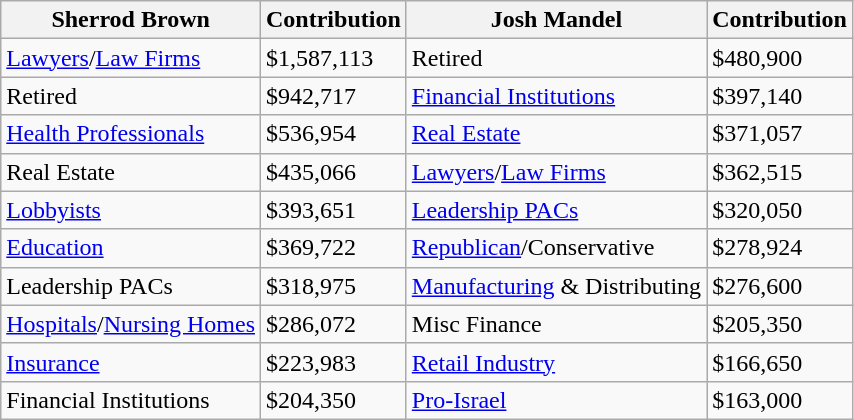<table class="wikitable sortable">
<tr>
<th>Sherrod Brown</th>
<th>Contribution</th>
<th>Josh Mandel</th>
<th>Contribution</th>
</tr>
<tr>
<td><a href='#'>Lawyers</a>/<a href='#'>Law Firms</a></td>
<td>$1,587,113</td>
<td>Retired</td>
<td>$480,900</td>
</tr>
<tr>
<td>Retired</td>
<td>$942,717</td>
<td><a href='#'>Financial Institutions</a></td>
<td>$397,140</td>
</tr>
<tr>
<td><a href='#'>Health Professionals</a></td>
<td>$536,954</td>
<td><a href='#'>Real Estate</a></td>
<td>$371,057</td>
</tr>
<tr>
<td>Real Estate</td>
<td>$435,066</td>
<td><a href='#'>Lawyers</a>/<a href='#'>Law Firms</a></td>
<td>$362,515</td>
</tr>
<tr>
<td><a href='#'>Lobbyists</a></td>
<td>$393,651</td>
<td><a href='#'>Leadership PACs</a></td>
<td>$320,050</td>
</tr>
<tr>
<td><a href='#'>Education</a></td>
<td>$369,722</td>
<td><a href='#'>Republican</a>/Conservative</td>
<td>$278,924</td>
</tr>
<tr>
<td>Leadership PACs</td>
<td>$318,975</td>
<td><a href='#'>Manufacturing</a> & Distributing</td>
<td>$276,600</td>
</tr>
<tr>
<td><a href='#'>Hospitals</a>/<a href='#'>Nursing Homes</a></td>
<td>$286,072</td>
<td>Misc Finance</td>
<td>$205,350</td>
</tr>
<tr>
<td><a href='#'>Insurance</a></td>
<td>$223,983</td>
<td><a href='#'>Retail Industry</a></td>
<td>$166,650</td>
</tr>
<tr>
<td>Financial Institutions</td>
<td>$204,350</td>
<td><a href='#'>Pro-Israel</a></td>
<td>$163,000</td>
</tr>
</table>
